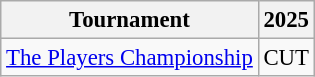<table class="wikitable" style="font-size:95%;text-align:center;">
<tr>
<th>Tournament</th>
<th>2025</th>
</tr>
<tr>
<td align=left><a href='#'>The Players Championship</a></td>
<td>CUT</td>
</tr>
</table>
